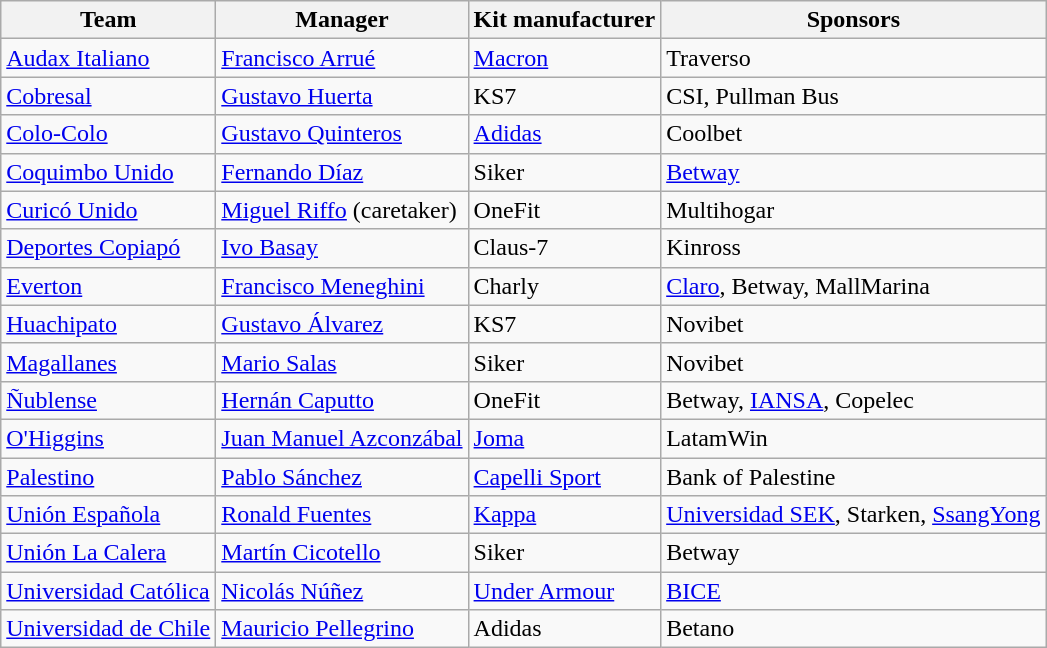<table class="wikitable sortable">
<tr>
<th>Team</th>
<th>Manager</th>
<th>Kit manufacturer</th>
<th>Sponsors</th>
</tr>
<tr>
<td><a href='#'>Audax Italiano</a></td>
<td> <a href='#'>Francisco Arrué</a></td>
<td><a href='#'>Macron</a></td>
<td>Traverso</td>
</tr>
<tr>
<td><a href='#'>Cobresal</a></td>
<td> <a href='#'>Gustavo Huerta</a></td>
<td>KS7</td>
<td>CSI, Pullman Bus</td>
</tr>
<tr>
<td><a href='#'>Colo-Colo</a></td>
<td> <a href='#'>Gustavo Quinteros</a></td>
<td><a href='#'>Adidas</a></td>
<td>Coolbet</td>
</tr>
<tr>
<td><a href='#'>Coquimbo Unido</a></td>
<td> <a href='#'>Fernando Díaz</a></td>
<td>Siker</td>
<td><a href='#'>Betway</a></td>
</tr>
<tr>
<td><a href='#'>Curicó Unido</a></td>
<td> <a href='#'>Miguel Riffo</a> (caretaker)</td>
<td>OneFit</td>
<td>Multihogar</td>
</tr>
<tr>
<td><a href='#'>Deportes Copiapó</a></td>
<td> <a href='#'>Ivo Basay</a></td>
<td>Claus-7</td>
<td>Kinross</td>
</tr>
<tr>
<td><a href='#'>Everton</a></td>
<td> <a href='#'>Francisco Meneghini</a></td>
<td>Charly</td>
<td><a href='#'>Claro</a>, Betway, MallMarina</td>
</tr>
<tr>
<td><a href='#'>Huachipato</a></td>
<td> <a href='#'>Gustavo Álvarez</a></td>
<td>KS7</td>
<td>Novibet</td>
</tr>
<tr>
<td><a href='#'>Magallanes</a></td>
<td> <a href='#'>Mario Salas</a></td>
<td>Siker</td>
<td>Novibet</td>
</tr>
<tr>
<td><a href='#'>Ñublense</a></td>
<td> <a href='#'>Hernán Caputto</a></td>
<td>OneFit</td>
<td>Betway, <a href='#'>IANSA</a>, Copelec</td>
</tr>
<tr>
<td><a href='#'>O'Higgins</a></td>
<td> <a href='#'>Juan Manuel Azconzábal</a></td>
<td><a href='#'>Joma</a></td>
<td>LatamWin</td>
</tr>
<tr>
<td><a href='#'>Palestino</a></td>
<td> <a href='#'>Pablo Sánchez</a></td>
<td><a href='#'>Capelli Sport</a></td>
<td>Bank of Palestine</td>
</tr>
<tr>
<td><a href='#'>Unión Española</a></td>
<td> <a href='#'>Ronald Fuentes</a></td>
<td><a href='#'>Kappa</a></td>
<td><a href='#'>Universidad SEK</a>, Starken, <a href='#'>SsangYong</a></td>
</tr>
<tr>
<td><a href='#'>Unión La Calera</a></td>
<td> <a href='#'>Martín Cicotello</a></td>
<td>Siker</td>
<td>Betway</td>
</tr>
<tr>
<td><a href='#'>Universidad Católica</a></td>
<td> <a href='#'>Nicolás Núñez</a></td>
<td><a href='#'>Under Armour</a></td>
<td><a href='#'>BICE</a></td>
</tr>
<tr>
<td><a href='#'>Universidad de Chile</a></td>
<td> <a href='#'>Mauricio Pellegrino</a></td>
<td>Adidas</td>
<td>Betano</td>
</tr>
</table>
